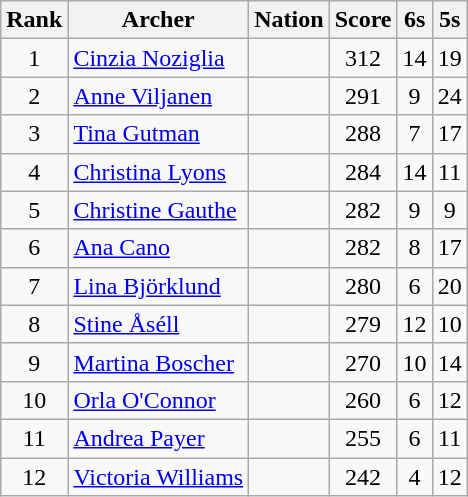<table class="wikitable sortable" style="text-align:center">
<tr>
<th>Rank</th>
<th>Archer</th>
<th>Nation</th>
<th>Score</th>
<th>6s</th>
<th>5s</th>
</tr>
<tr>
<td>1</td>
<td align=left><a href='#'>Cinzia Noziglia</a></td>
<td align=left></td>
<td>312</td>
<td>14</td>
<td>19</td>
</tr>
<tr>
<td>2</td>
<td align=left><a href='#'>Anne Viljanen</a></td>
<td align=left></td>
<td>291</td>
<td>9</td>
<td>24</td>
</tr>
<tr>
<td>3</td>
<td align=left><a href='#'>Tina Gutman</a></td>
<td align=left></td>
<td>288</td>
<td>7</td>
<td>17</td>
</tr>
<tr>
<td>4</td>
<td align=left><a href='#'>Christina Lyons</a></td>
<td align=left></td>
<td>284</td>
<td>14</td>
<td>11</td>
</tr>
<tr>
<td>5</td>
<td align=left><a href='#'>Christine Gauthe</a></td>
<td align=left></td>
<td>282</td>
<td>9</td>
<td>9</td>
</tr>
<tr>
<td>6</td>
<td align=left><a href='#'>Ana Cano</a></td>
<td align=left></td>
<td>282</td>
<td>8</td>
<td>17</td>
</tr>
<tr>
<td>7</td>
<td align=left><a href='#'>Lina Björklund</a></td>
<td align=left></td>
<td>280</td>
<td>6</td>
<td>20</td>
</tr>
<tr>
<td>8</td>
<td align=left><a href='#'>Stine Åséll</a></td>
<td align=left></td>
<td>279</td>
<td>12</td>
<td>10</td>
</tr>
<tr>
<td>9</td>
<td align=left><a href='#'>Martina Boscher</a></td>
<td align=left></td>
<td>270</td>
<td>10</td>
<td>14</td>
</tr>
<tr>
<td>10</td>
<td align=left><a href='#'>Orla O'Connor</a></td>
<td align=left></td>
<td>260</td>
<td>6</td>
<td>12</td>
</tr>
<tr>
<td>11</td>
<td align=left><a href='#'>Andrea Payer</a></td>
<td align=left></td>
<td>255</td>
<td>6</td>
<td>11</td>
</tr>
<tr>
<td>12</td>
<td align=left><a href='#'>Victoria Williams</a></td>
<td align=left></td>
<td>242</td>
<td>4</td>
<td>12</td>
</tr>
</table>
